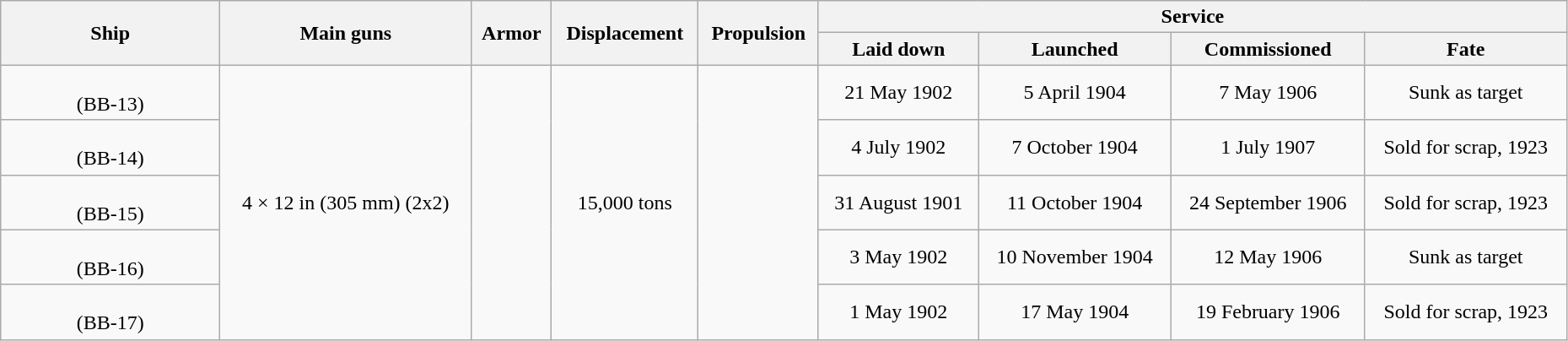<table class="wikitable" style="width:98%;">
<tr valign="center">
<th scope="col" rowspan="2" style="text-align:center; width:14%;">Ship</th>
<th scope="col" style="text-align:center;" rowspan="2">Main guns</th>
<th scope="col" style="text-align:center;" rowspan="2">Armor</th>
<th scope="col" style="text-align:center;" rowspan="2">Displacement</th>
<th scope="col" style="text-align:center;" rowspan="2">Propulsion</th>
<th scope="col" style="text-align:center;" colspan="4">Service</th>
</tr>
<tr valign="top">
<th scope="col" style="text-align:center;">Laid down</th>
<th scope="col" style="text-align:center;">Launched</th>
<th scope="col" style="text-align:center;">Commissioned</th>
<th scope="col" style="text-align:center;">Fate</th>
</tr>
<tr>
<td style="text-align:center"><br>(BB-13)</td>
<td style="text-align:center;" rowspan="5">4 × 12 in (305 mm) (2x2)</td>
<td style="text-align:center;" rowspan="5"></td>
<td style="text-align:center;" rowspan="5">15,000 tons</td>
<td style="text-align:center;" rowspan="5"></td>
<td style="text-align:center">21 May 1902</td>
<td style="text-align:center">5 April 1904</td>
<td style="text-align:center">7 May 1906</td>
<td style="text-align:center">Sunk as target</td>
</tr>
<tr>
<td style="text-align:center"><br>(BB-14)</td>
<td style="text-align:center">4 July 1902</td>
<td style="text-align:center">7 October 1904</td>
<td style="text-align:center">1 July 1907</td>
<td style="text-align:center">Sold for scrap, 1923</td>
</tr>
<tr>
<td style="text-align:center"><br>(BB-15)</td>
<td style="text-align:center">31 August 1901</td>
<td style="text-align:center">11 October 1904</td>
<td style="text-align:center">24 September 1906</td>
<td style="text-align:center">Sold for scrap, 1923</td>
</tr>
<tr>
<td style="text-align:center"><br>(BB-16)</td>
<td style="text-align:center">3 May 1902</td>
<td style="text-align:center">10 November 1904</td>
<td style="text-align:center">12 May 1906</td>
<td style="text-align:center">Sunk as target</td>
</tr>
<tr>
<td style="text-align:center"><br>(BB-17)</td>
<td style="text-align:center">1 May 1902</td>
<td style="text-align:center">17 May 1904</td>
<td style="text-align:center">19 February 1906</td>
<td style="text-align:center">Sold for scrap, 1923</td>
</tr>
</table>
